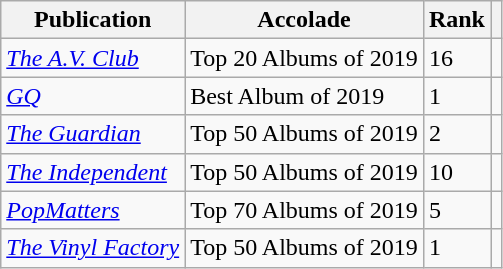<table class="wikitable sortable">
<tr>
<th>Publication</th>
<th>Accolade</th>
<th>Rank</th>
<th class="unsortable"></th>
</tr>
<tr>
<td><em><a href='#'>The A.V. Club</a></em></td>
<td>Top 20 Albums of 2019</td>
<td>16</td>
<td></td>
</tr>
<tr>
<td><em><a href='#'>GQ</a></em></td>
<td>Best Album of 2019</td>
<td>1</td>
<td></td>
</tr>
<tr>
<td><em><a href='#'>The Guardian</a></em></td>
<td>Top 50 Albums of 2019</td>
<td>2</td>
<td></td>
</tr>
<tr>
<td><em><a href='#'>The Independent</a></em></td>
<td>Top 50 Albums of 2019</td>
<td>10</td>
<td></td>
</tr>
<tr>
<td><em><a href='#'>PopMatters</a></em></td>
<td>Top 70 Albums of 2019</td>
<td>5</td>
<td></td>
</tr>
<tr>
<td><em><a href='#'>The Vinyl Factory</a></em></td>
<td>Top 50 Albums of 2019</td>
<td>1</td>
<td></td>
</tr>
</table>
